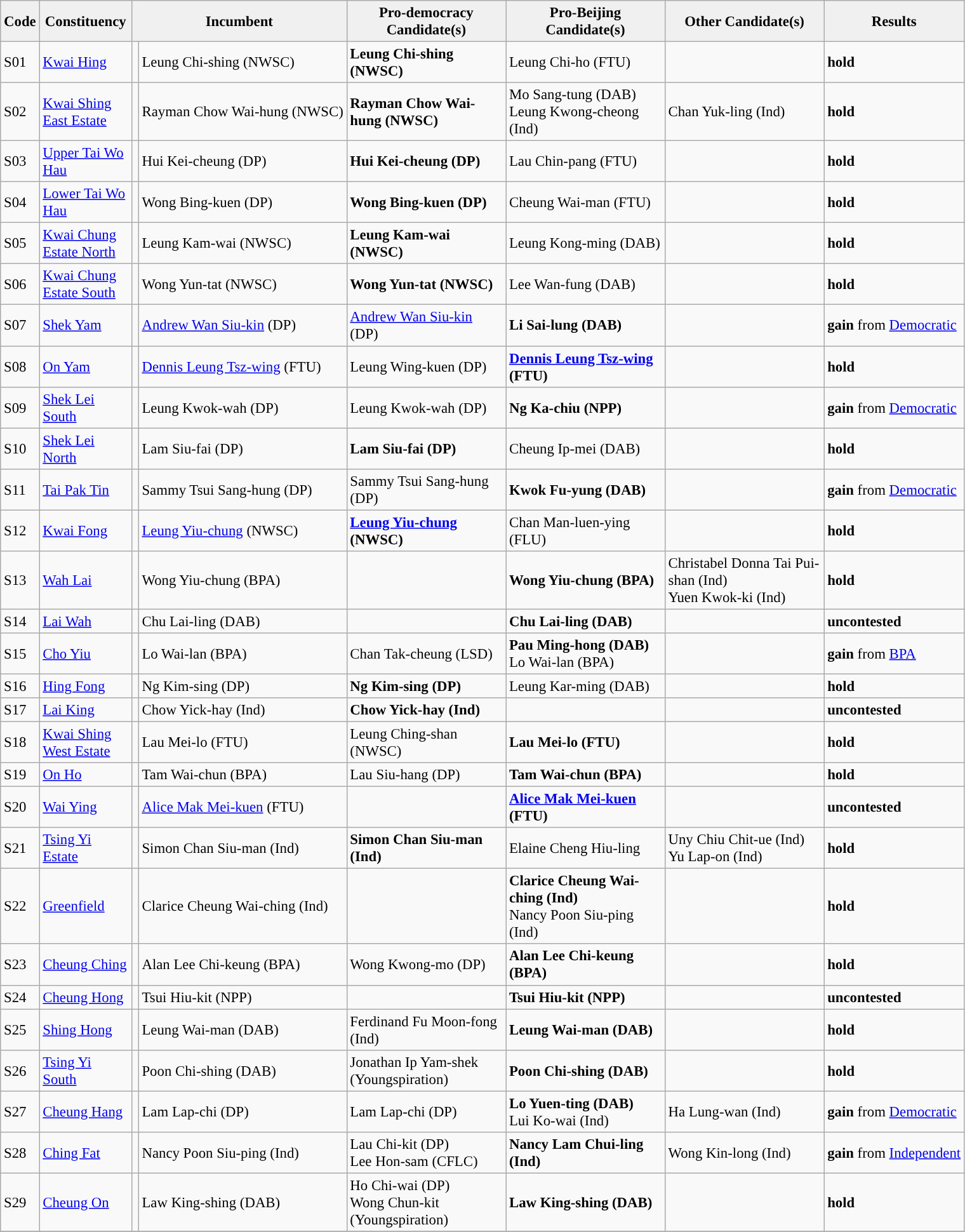<table class="wikitable sortable" style="font-size: 95%;">
<tr>
<th align="center" style="background:#f0f0f0;" width="20px"><strong>Code</strong></th>
<th align="center" style="background:#f0f0f0;" width="90px"><strong>Constituency</strong></th>
<th align="center" style="background:#f0f0f0;" width="120px" colspan=2><strong>Incumbent</strong></th>
<th align="center" style="background:#f0f0f0;" width="160px"><strong>Pro-democracy Candidate(s)</strong></th>
<th align="center" style="background:#f0f0f0;" width="160px"><strong>Pro-Beijing Candidate(s)</strong></th>
<th align="center" style="background:#f0f0f0;" width="160px"><strong>Other Candidate(s)</strong></th>
<th align="center" style="background:#f0f0f0;" width="100px" colspan="2"><strong>Results</strong></th>
</tr>
<tr>
<td>S01</td>
<td><a href='#'>Kwai Hing</a></td>
<td></td>
<td>Leung Chi-shing (NWSC)</td>
<td><strong>Leung Chi-shing (NWSC)</strong></td>
<td>Leung Chi-ho (FTU)</td>
<td></td>
<td> <strong>hold</strong></td>
</tr>
<tr>
<td>S02</td>
<td><a href='#'>Kwai Shing East Estate</a></td>
<td></td>
<td>Rayman Chow Wai-hung (NWSC)</td>
<td><strong>Rayman Chow Wai-hung (NWSC)</strong></td>
<td>Mo Sang-tung (DAB)<br>Leung Kwong-cheong (Ind)</td>
<td>Chan Yuk-ling (Ind)</td>
<td> <strong>hold</strong></td>
</tr>
<tr>
<td>S03</td>
<td><a href='#'>Upper Tai Wo Hau</a></td>
<td></td>
<td>Hui Kei-cheung (DP)</td>
<td><strong>Hui Kei-cheung (DP)</strong></td>
<td>Lau Chin-pang (FTU)</td>
<td></td>
<td> <strong>hold</strong></td>
</tr>
<tr>
<td>S04</td>
<td><a href='#'>Lower Tai Wo Hau</a></td>
<td></td>
<td>Wong Bing-kuen (DP)</td>
<td><strong>Wong Bing-kuen (DP)</strong></td>
<td>Cheung Wai-man (FTU)</td>
<td></td>
<td> <strong>hold</strong></td>
</tr>
<tr>
<td>S05</td>
<td><a href='#'>Kwai Chung Estate North</a></td>
<td></td>
<td>Leung Kam-wai (NWSC)</td>
<td><strong>Leung Kam-wai (NWSC)</strong></td>
<td>Leung Kong-ming (DAB)</td>
<td></td>
<td> <strong>hold</strong></td>
</tr>
<tr>
<td>S06</td>
<td><a href='#'>Kwai Chung Estate South</a></td>
<td></td>
<td>Wong Yun-tat (NWSC)</td>
<td><strong>Wong Yun-tat (NWSC)</strong></td>
<td>Lee Wan-fung (DAB)</td>
<td></td>
<td> <strong>hold</strong></td>
</tr>
<tr>
<td>S07</td>
<td><a href='#'>Shek Yam</a></td>
<td></td>
<td><a href='#'>Andrew Wan Siu-kin</a> (DP)</td>
<td><a href='#'>Andrew Wan Siu-kin</a> (DP)</td>
<td><strong>Li Sai-lung (DAB)</strong></td>
<td></td>
<td> <strong>gain</strong> from <a href='#'>Democratic</a></td>
</tr>
<tr>
<td>S08</td>
<td><a href='#'>On Yam</a></td>
<td></td>
<td><a href='#'>Dennis Leung Tsz-wing</a> (FTU)</td>
<td>Leung Wing-kuen (DP)</td>
<td><strong><a href='#'>Dennis Leung Tsz-wing</a> (FTU)</strong></td>
<td></td>
<td> <strong>hold</strong></td>
</tr>
<tr>
<td>S09</td>
<td><a href='#'>Shek Lei South</a></td>
<td></td>
<td>Leung Kwok-wah (DP)</td>
<td>Leung Kwok-wah (DP)</td>
<td><strong>Ng Ka-chiu (NPP)</strong></td>
<td></td>
<td> <strong>gain</strong> from <a href='#'>Democratic</a></td>
</tr>
<tr>
<td>S10</td>
<td><a href='#'>Shek Lei North</a></td>
<td></td>
<td>Lam Siu-fai (DP)</td>
<td><strong>Lam Siu-fai (DP)</strong></td>
<td>Cheung Ip-mei (DAB)</td>
<td></td>
<td> <strong>hold</strong></td>
</tr>
<tr>
<td>S11</td>
<td><a href='#'>Tai Pak Tin</a></td>
<td></td>
<td>Sammy Tsui Sang-hung (DP)</td>
<td>Sammy Tsui Sang-hung (DP)</td>
<td><strong>Kwok Fu-yung (DAB)</strong></td>
<td></td>
<td> <strong>gain</strong> from <a href='#'>Democratic</a></td>
</tr>
<tr>
<td>S12</td>
<td><a href='#'>Kwai Fong</a></td>
<td></td>
<td><a href='#'>Leung Yiu-chung</a> (NWSC)</td>
<td><strong><a href='#'>Leung Yiu-chung</a> (NWSC)</strong></td>
<td>Chan Man-luen-ying (FLU)</td>
<td></td>
<td> <strong>hold</strong></td>
</tr>
<tr>
<td>S13</td>
<td><a href='#'>Wah Lai</a></td>
<td></td>
<td>Wong Yiu-chung (BPA)</td>
<td></td>
<td><strong>Wong Yiu-chung (BPA)</strong></td>
<td>Christabel Donna Tai Pui-shan (Ind)<br>Yuen Kwok-ki (Ind)</td>
<td> <strong>hold</strong></td>
</tr>
<tr>
<td>S14</td>
<td><a href='#'>Lai Wah</a></td>
<td></td>
<td>Chu Lai-ling (DAB)</td>
<td></td>
<td><strong>Chu Lai-ling (DAB)</strong></td>
<td></td>
<td> <strong>uncontested</strong></td>
</tr>
<tr>
<td>S15</td>
<td><a href='#'>Cho Yiu</a></td>
<td></td>
<td>Lo Wai-lan (BPA)</td>
<td>Chan Tak-cheung (LSD)</td>
<td><strong>Pau Ming-hong (DAB)</strong><br>Lo Wai-lan (BPA)</td>
<td></td>
<td> <strong>gain</strong> from <a href='#'>BPA</a></td>
</tr>
<tr>
<td>S16</td>
<td><a href='#'>Hing Fong</a></td>
<td></td>
<td>Ng Kim-sing (DP)</td>
<td><strong>Ng Kim-sing (DP)</strong></td>
<td>Leung Kar-ming (DAB)</td>
<td></td>
<td> <strong>hold</strong></td>
</tr>
<tr>
<td>S17</td>
<td><a href='#'>Lai King</a></td>
<td></td>
<td>Chow Yick-hay (Ind)</td>
<td><strong>Chow Yick-hay (Ind)</strong></td>
<td></td>
<td></td>
<td> <strong>uncontested</strong></td>
</tr>
<tr>
<td>S18</td>
<td><a href='#'>Kwai Shing West Estate</a></td>
<td></td>
<td>Lau Mei-lo (FTU)</td>
<td>Leung Ching-shan (NWSC)</td>
<td><strong>Lau Mei-lo (FTU)</strong></td>
<td></td>
<td> <strong>hold</strong></td>
</tr>
<tr>
<td>S19</td>
<td><a href='#'>On Ho</a></td>
<td></td>
<td>Tam Wai-chun (BPA)</td>
<td>Lau Siu-hang (DP)</td>
<td><strong>Tam Wai-chun (BPA)</strong></td>
<td></td>
<td> <strong>hold</strong></td>
</tr>
<tr>
<td>S20</td>
<td><a href='#'>Wai Ying</a></td>
<td></td>
<td><a href='#'>Alice Mak Mei-kuen</a> (FTU)</td>
<td></td>
<td><strong><a href='#'>Alice Mak Mei-kuen</a> (FTU)</strong></td>
<td></td>
<td> <strong>uncontested</strong></td>
</tr>
<tr>
<td>S21</td>
<td><a href='#'>Tsing Yi Estate</a></td>
<td></td>
<td>Simon Chan Siu-man (Ind)</td>
<td><strong>Simon Chan Siu-man (Ind)</strong></td>
<td>Elaine Cheng Hiu-ling</td>
<td>Uny Chiu Chit-ue (Ind)<br>Yu Lap-on (Ind)</td>
<td> <strong>hold</strong></td>
</tr>
<tr>
<td>S22</td>
<td><a href='#'>Greenfield</a></td>
<td></td>
<td>Clarice Cheung Wai-ching (Ind)</td>
<td></td>
<td><strong>Clarice Cheung Wai-ching (Ind)</strong><br>Nancy Poon Siu-ping (Ind)</td>
<td></td>
<td> <strong>hold</strong></td>
</tr>
<tr>
<td>S23</td>
<td><a href='#'>Cheung Ching</a></td>
<td></td>
<td>Alan Lee Chi-keung (BPA)</td>
<td>Wong Kwong-mo (DP)</td>
<td><strong>Alan Lee Chi-keung (BPA)</strong></td>
<td></td>
<td> <strong>hold</strong></td>
</tr>
<tr>
<td>S24</td>
<td><a href='#'>Cheung Hong</a></td>
<td></td>
<td>Tsui Hiu-kit (NPP)</td>
<td></td>
<td><strong>Tsui Hiu-kit (NPP)</strong></td>
<td></td>
<td> <strong>uncontested</strong></td>
</tr>
<tr>
<td>S25</td>
<td><a href='#'>Shing Hong</a></td>
<td></td>
<td>Leung Wai-man (DAB)</td>
<td>Ferdinand Fu Moon-fong (Ind)</td>
<td><strong>Leung Wai-man (DAB)</strong></td>
<td></td>
<td> <strong>hold</strong></td>
</tr>
<tr>
<td>S26</td>
<td><a href='#'>Tsing Yi South</a></td>
<td></td>
<td>Poon Chi-shing (DAB)</td>
<td>Jonathan Ip Yam-shek (Youngspiration)</td>
<td><strong>Poon Chi-shing (DAB)</strong></td>
<td></td>
<td> <strong>hold</strong></td>
</tr>
<tr>
<td>S27</td>
<td><a href='#'>Cheung Hang</a></td>
<td></td>
<td>Lam Lap-chi (DP)</td>
<td>Lam Lap-chi (DP)</td>
<td><strong>Lo Yuen-ting (DAB)</strong><br>Lui Ko-wai (Ind)</td>
<td>Ha Lung-wan (Ind)</td>
<td> <strong>gain</strong> from <a href='#'>Democratic</a></td>
</tr>
<tr>
<td>S28</td>
<td><a href='#'>Ching Fat</a></td>
<td></td>
<td>Nancy Poon Siu-ping (Ind)</td>
<td>Lau Chi-kit (DP) <br>Lee Hon-sam (CFLC)</td>
<td><strong>Nancy Lam Chui-ling (Ind)</strong></td>
<td>Wong Kin-long (Ind)</td>
<td> <strong>gain</strong> from <a href='#'>Independent</a></td>
</tr>
<tr>
<td>S29</td>
<td><a href='#'>Cheung On</a></td>
<td></td>
<td>Law King-shing (DAB)</td>
<td>Ho Chi-wai (DP)<br>Wong Chun-kit (Youngspiration)</td>
<td><strong>Law King-shing (DAB)</strong></td>
<td></td>
<td> <strong>hold</strong></td>
</tr>
<tr>
</tr>
</table>
